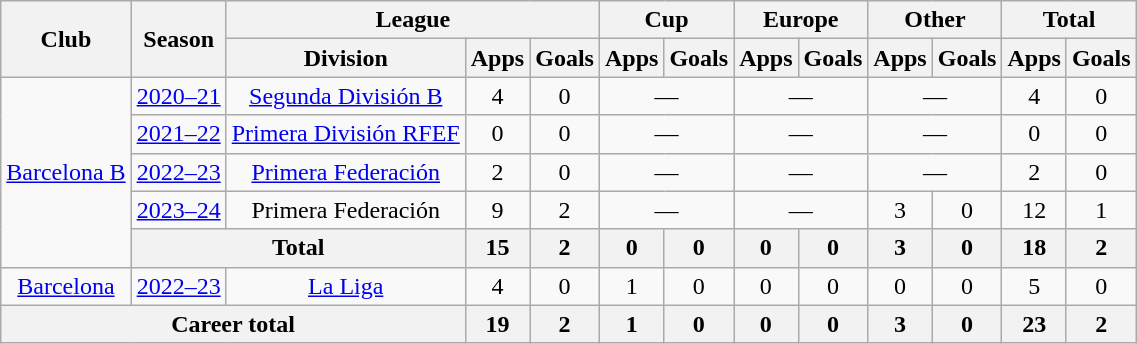<table class="wikitable" style="text-align: center">
<tr>
<th rowspan="2">Club</th>
<th rowspan="2">Season</th>
<th colspan="3">League</th>
<th colspan="2">Cup</th>
<th colspan="2">Europe</th>
<th colspan="2">Other</th>
<th colspan="2">Total</th>
</tr>
<tr>
<th>Division</th>
<th>Apps</th>
<th>Goals</th>
<th>Apps</th>
<th>Goals</th>
<th>Apps</th>
<th>Goals</th>
<th>Apps</th>
<th>Goals</th>
<th>Apps</th>
<th>Goals</th>
</tr>
<tr>
<td rowspan="5"><a href='#'>Barcelona B</a></td>
<td><a href='#'>2020–21</a></td>
<td><a href='#'>Segunda División B</a></td>
<td>4</td>
<td>0</td>
<td colspan="2">—</td>
<td colspan="2">—</td>
<td colspan="2">—</td>
<td>4</td>
<td>0</td>
</tr>
<tr>
<td><a href='#'>2021–22</a></td>
<td><a href='#'>Primera División RFEF</a></td>
<td>0</td>
<td>0</td>
<td colspan="2">—</td>
<td colspan="2">—</td>
<td colspan="2">—</td>
<td>0</td>
<td>0</td>
</tr>
<tr>
<td><a href='#'>2022–23</a></td>
<td><a href='#'>Primera Federación</a></td>
<td>2</td>
<td>0</td>
<td colspan="2">—</td>
<td colspan="2">—</td>
<td colspan="2">—</td>
<td>2</td>
<td>0</td>
</tr>
<tr>
<td><a href='#'>2023–24</a></td>
<td>Primera Federación</td>
<td>9</td>
<td>2</td>
<td colspan="2">—</td>
<td colspan="2">—</td>
<td>3</td>
<td>0</td>
<td>12</td>
<td>1</td>
</tr>
<tr>
<th colspan="2">Total</th>
<th>15</th>
<th>2</th>
<th>0</th>
<th>0</th>
<th>0</th>
<th>0</th>
<th>3</th>
<th>0</th>
<th>18</th>
<th>2</th>
</tr>
<tr>
<td><a href='#'>Barcelona</a></td>
<td><a href='#'>2022–23</a></td>
<td><a href='#'>La Liga</a></td>
<td>4</td>
<td>0</td>
<td>1</td>
<td>0</td>
<td>0</td>
<td>0</td>
<td>0</td>
<td>0</td>
<td>5</td>
<td>0</td>
</tr>
<tr>
<th colspan="3">Career total</th>
<th>19</th>
<th>2</th>
<th>1</th>
<th>0</th>
<th>0</th>
<th>0</th>
<th>3</th>
<th>0</th>
<th>23</th>
<th>2</th>
</tr>
</table>
